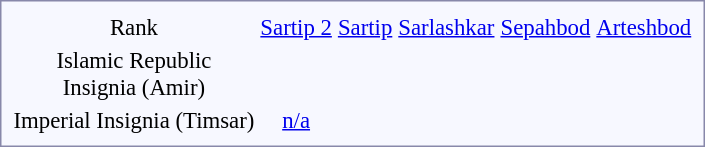<table style="border:1px solid #8888aa; background-color:#f7f8ff; padding:5px; font-size:95%; margin: 0px 12px 12px 0px; text-align: center;">
<tr>
<td>Rank</td>
<td><a href='#'>Sartip 2</a></td>
<td><a href='#'>Sartip</a></td>
<td><a href='#'>Sarlashkar</a></td>
<td><a href='#'>Sepahbod</a></td>
<td><a href='#'>Arteshbod</a></td>
</tr>
<tr>
<td>Islamic Republic<br>Insignia (Amir)</td>
<td></td>
<td></td>
<td></td>
<td></td>
<td></td>
</tr>
<tr>
<td>Imperial Insignia (Timsar)</td>
<td><a href='#'>n/a</a></td>
<td></td>
<td></td>
<td></td>
<td></td>
</tr>
</table>
